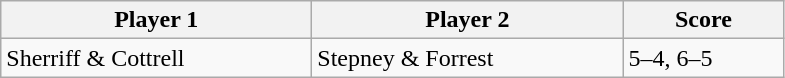<table class="wikitable" style="font-size: 100%">
<tr>
<th width=200>Player 1</th>
<th width=200>Player 2</th>
<th width=100>Score</th>
</tr>
<tr>
<td>Sherriff & Cottrell</td>
<td>Stepney & Forrest</td>
<td>5–4, 6–5</td>
</tr>
</table>
